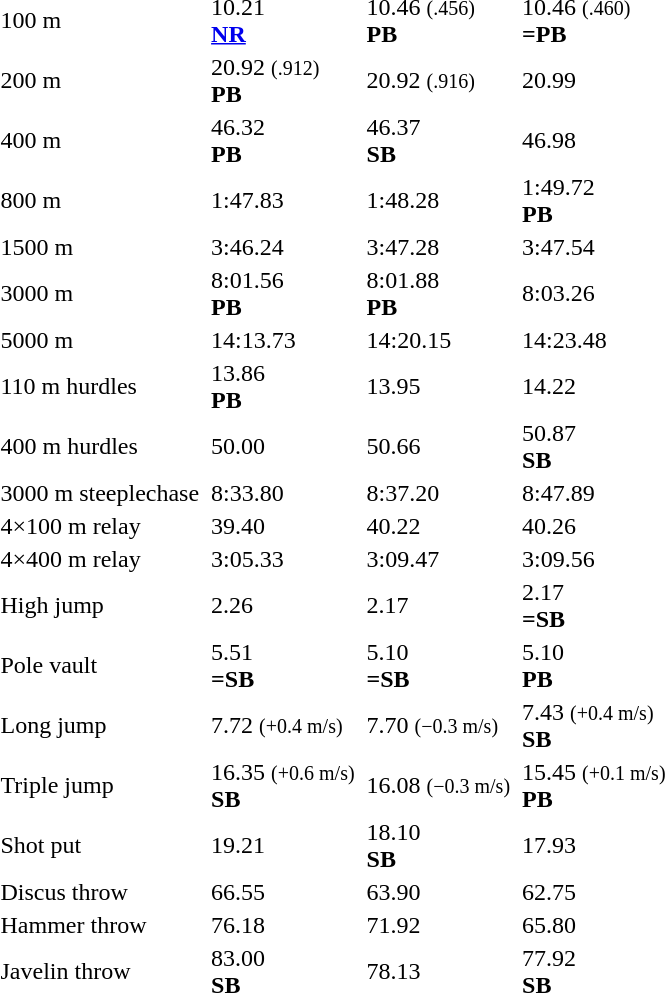<table>
<tr>
<td>100 m</td>
<td></td>
<td>10.21<br><strong><a href='#'>NR</a></strong></td>
<td></td>
<td>10.46 <small>(.456)</small><br><strong>PB</strong></td>
<td></td>
<td>10.46 <small>(.460)</small><br><strong>=PB</strong></td>
</tr>
<tr>
<td>200 m</td>
<td></td>
<td>20.92 <small>(.912)</small><br><strong>PB</strong></td>
<td></td>
<td>20.92 <small>(.916)</small></td>
<td></td>
<td>20.99</td>
</tr>
<tr>
<td>400 m</td>
<td></td>
<td>46.32<br><strong>PB</strong></td>
<td></td>
<td>46.37<br><strong>SB</strong></td>
<td></td>
<td>46.98</td>
</tr>
<tr>
<td>800 m<br></td>
<td></td>
<td>1:47.83</td>
<td></td>
<td>1:48.28</td>
<td></td>
<td>1:49.72 <br><strong>PB</strong></td>
</tr>
<tr>
<td>1500 m</td>
<td></td>
<td>3:46.24</td>
<td></td>
<td>3:47.28</td>
<td></td>
<td>3:47.54</td>
</tr>
<tr>
<td>3000 m</td>
<td></td>
<td>8:01.56<br><strong>PB</strong></td>
<td></td>
<td>8:01.88<br><strong>PB</strong></td>
<td></td>
<td>8:03.26</td>
</tr>
<tr>
<td>5000 m</td>
<td></td>
<td>14:13.73</td>
<td></td>
<td>14:20.15</td>
<td></td>
<td>14:23.48</td>
</tr>
<tr>
<td>110 m hurdles</td>
<td></td>
<td>13.86<br><strong>PB</strong></td>
<td></td>
<td>13.95</td>
<td></td>
<td>14.22</td>
</tr>
<tr>
<td>400 m hurdles</td>
<td></td>
<td>50.00</td>
<td></td>
<td>50.66</td>
<td></td>
<td>50.87<br><strong>SB</strong></td>
</tr>
<tr>
<td>3000 m steeplechase</td>
<td></td>
<td>8:33.80</td>
<td></td>
<td>8:37.20</td>
<td></td>
<td>8:47.89</td>
</tr>
<tr>
<td>4×100 m relay</td>
<td></td>
<td>39.40<br></td>
<td></td>
<td>40.22</td>
<td></td>
<td>40.26</td>
</tr>
<tr>
<td>4×400 m relay</td>
<td></td>
<td>3:05.33</td>
<td></td>
<td>3:09.47</td>
<td></td>
<td>3:09.56</td>
</tr>
<tr>
<td>High jump</td>
<td></td>
<td>2.26</td>
<td></td>
<td>2.17</td>
<td></td>
<td>2.17<br><strong>=SB</strong></td>
</tr>
<tr>
<td>Pole vault</td>
<td></td>
<td>5.51<br><strong>=SB</strong></td>
<td></td>
<td>5.10<br><strong>=SB</strong></td>
<td></td>
<td>5.10<br><strong>PB</strong></td>
</tr>
<tr>
<td>Long jump</td>
<td></td>
<td>7.72 <small>(+0.4 m/s)</small></td>
<td></td>
<td>7.70 <small>(−0.3 m/s)</small></td>
<td></td>
<td>7.43 <small>(+0.4 m/s)</small> <br><strong>SB</strong></td>
</tr>
<tr>
<td>Triple jump</td>
<td></td>
<td>16.35 <small>(+0.6 m/s)</small> <br><strong>SB</strong></td>
<td></td>
<td>16.08 <small>(−0.3 m/s)</small></td>
<td></td>
<td>15.45 <small>(+0.1 m/s)</small> <br><strong>PB</strong></td>
</tr>
<tr>
<td>Shot put</td>
<td></td>
<td>19.21</td>
<td></td>
<td>18.10<br><strong>SB</strong></td>
<td></td>
<td>17.93</td>
</tr>
<tr>
<td>Discus throw</td>
<td></td>
<td>66.55</td>
<td></td>
<td>63.90</td>
<td></td>
<td>62.75</td>
</tr>
<tr>
<td>Hammer throw</td>
<td></td>
<td>76.18</td>
<td></td>
<td>71.92</td>
<td></td>
<td>65.80</td>
</tr>
<tr>
<td>Javelin throw</td>
<td></td>
<td>83.00<br> <strong>SB</strong></td>
<td></td>
<td>78.13</td>
<td></td>
<td>77.92<br> <strong>SB</strong></td>
</tr>
</table>
